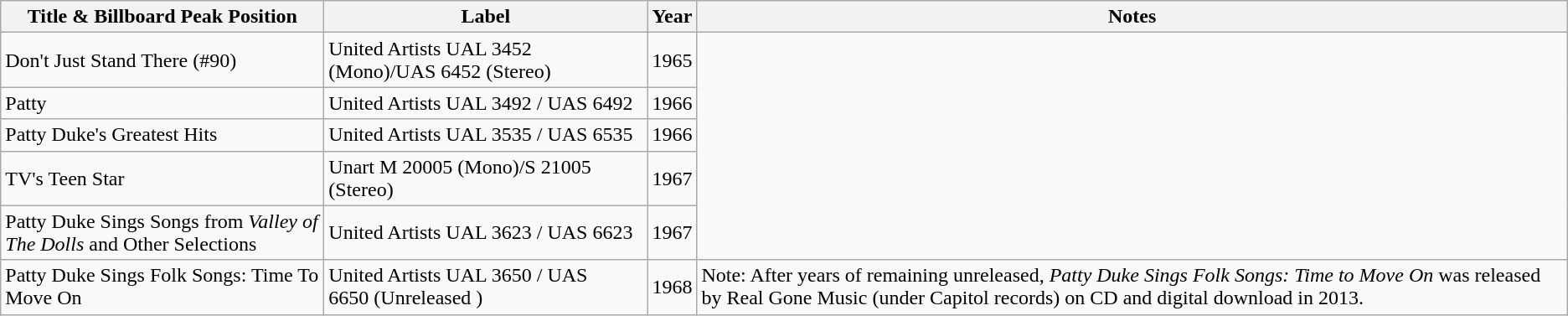<table class="wikitable sortable">
<tr>
<th width=250>Title & Billboard Peak Position</th>
<th width=250>Label</th>
<th>Year</th>
<th class="unsortable">Notes</th>
</tr>
<tr>
<td>Don't Just Stand There (#90) </td>
<td>United Artists UAL 3452 (Mono)/UAS 6452 (Stereo) </td>
<td>1965</td>
</tr>
<tr>
<td>Patty </td>
<td>United Artists UAL 3492 / UAS 6492 </td>
<td>1966</td>
</tr>
<tr>
<td>Patty Duke's Greatest Hits </td>
<td>United Artists UAL 3535 / UAS 6535 </td>
<td>1966</td>
</tr>
<tr>
<td>TV's Teen Star </td>
<td>Unart M 20005 (Mono)/S 21005 (Stereo) </td>
<td>1967</td>
</tr>
<tr>
<td>Patty Duke Sings Songs from <em>Valley of The Dolls</em> and Other Selections </td>
<td>United Artists UAL 3623 / UAS 6623 </td>
<td>1967</td>
</tr>
<tr>
<td>Patty Duke Sings Folk Songs: Time To Move On </td>
<td>United Artists UAL 3650 / UAS 6650 (Unreleased )</td>
<td>1968</td>
<td>Note: After years of remaining unreleased, <em>Patty Duke Sings Folk Songs: Time to Move On</em> was released by Real Gone Music (under Capitol records) on CD and digital download in 2013.</td>
</tr>
</table>
